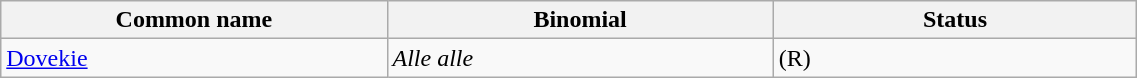<table width=60% class="wikitable">
<tr>
<th width=34%>Common name</th>
<th width=34%>Binomial</th>
<th width=32%>Status</th>
</tr>
<tr>
<td><a href='#'>Dovekie</a></td>
<td><em>Alle alle</em></td>
<td>(R)</td>
</tr>
</table>
